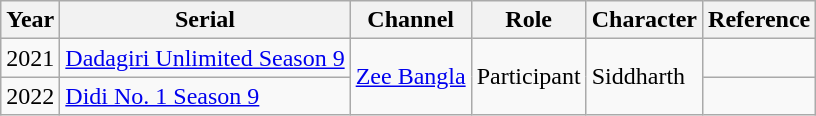<table class="wikitable sortable">
<tr>
<th>Year</th>
<th>Serial</th>
<th>Channel</th>
<th>Role</th>
<th>Character</th>
<th>Reference</th>
</tr>
<tr>
<td>2021</td>
<td><a href='#'>Dadagiri Unlimited Season 9</a></td>
<td rowspan=2><a href='#'>Zee Bangla</a></td>
<td rowspan=2>Participant</td>
<td rowspan =2>Siddharth</td>
<td></td>
</tr>
<tr>
<td>2022</td>
<td><a href='#'>Didi No. 1 Season 9</a></td>
<td></td>
</tr>
</table>
